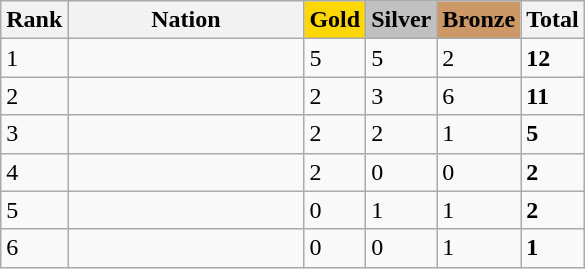<table class=wikitable>
<tr>
<th>Rank</th>
<th>Nation</th>
<th style="background:gold;">Gold</th>
<th style="background:silver;">Silver</th>
<th style="background:#CC9966;">Bronze</th>
<th>Total</th>
</tr>
<tr>
<td>1</td>
<td width=150 align=left></td>
<td>5</td>
<td>5</td>
<td>2</td>
<td><strong>12</strong></td>
</tr>
<tr>
<td>2</td>
<td width=150 align=left></td>
<td>2</td>
<td>3</td>
<td>6</td>
<td><strong>11</strong></td>
</tr>
<tr>
<td>3</td>
<td width=150 align=left></td>
<td>2</td>
<td>2</td>
<td>1</td>
<td><strong>5</strong></td>
</tr>
<tr>
<td>4</td>
<td width=150 align=left></td>
<td>2</td>
<td>0</td>
<td>0</td>
<td><strong>2</strong></td>
</tr>
<tr>
<td>5</td>
<td width=150 align=left></td>
<td>0</td>
<td>1</td>
<td>1</td>
<td><strong>2</strong></td>
</tr>
<tr>
<td>6</td>
<td width=150 align=left></td>
<td>0</td>
<td>0</td>
<td>1</td>
<td><strong>1</strong></td>
</tr>
</table>
